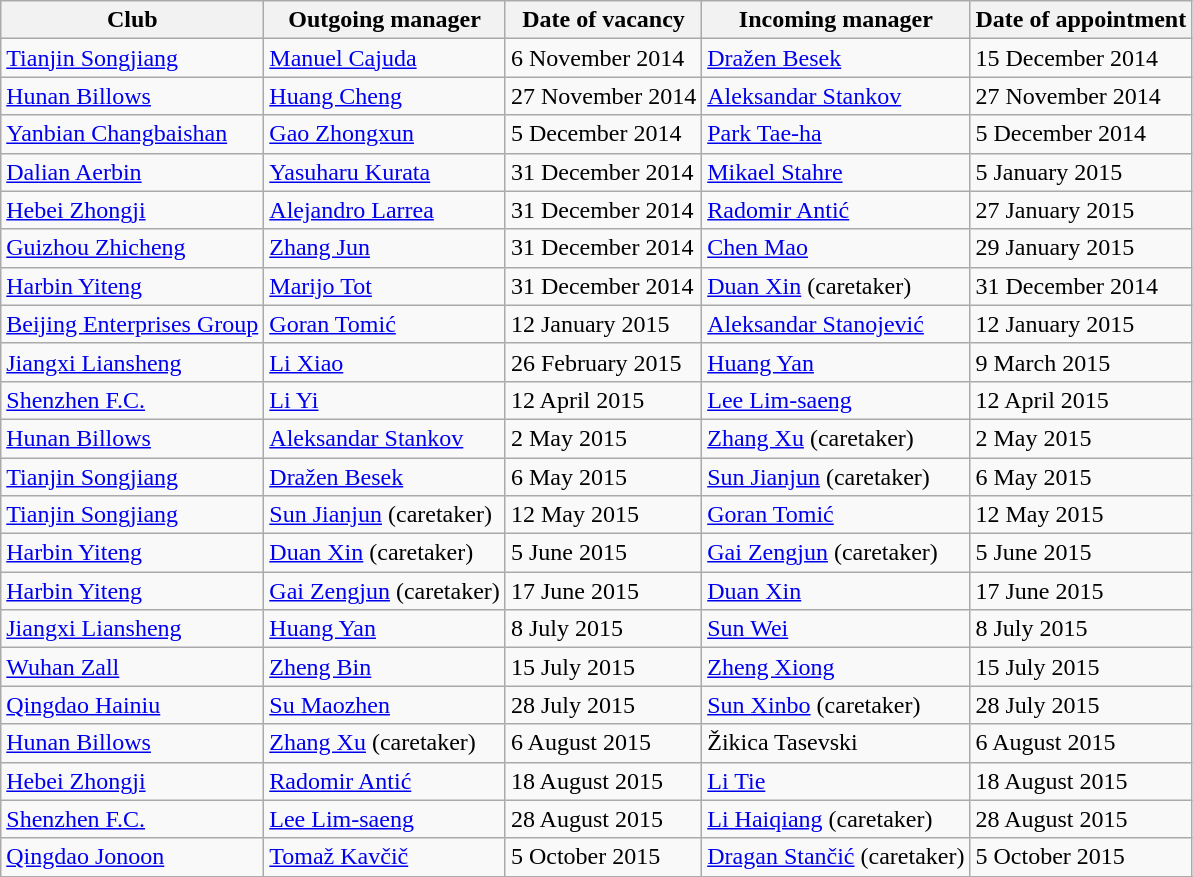<table class="wikitable">
<tr>
<th>Club</th>
<th>Outgoing manager</th>
<th>Date of vacancy</th>
<th>Incoming manager</th>
<th>Date of appointment</th>
</tr>
<tr>
<td><a href='#'>Tianjin Songjiang</a></td>
<td> <a href='#'>Manuel Cajuda</a></td>
<td>6 November 2014</td>
<td> <a href='#'>Dražen Besek</a></td>
<td>15 December 2014 </td>
</tr>
<tr>
<td><a href='#'>Hunan Billows</a></td>
<td> <a href='#'>Huang Cheng</a></td>
<td>27 November 2014</td>
<td> <a href='#'>Aleksandar Stankov</a></td>
<td>27 November 2014 </td>
</tr>
<tr>
<td><a href='#'>Yanbian Changbaishan</a></td>
<td> <a href='#'>Gao Zhongxun</a></td>
<td>5 December 2014</td>
<td> <a href='#'>Park Tae-ha</a></td>
<td>5 December 2014 </td>
</tr>
<tr>
<td><a href='#'>Dalian Aerbin</a></td>
<td> <a href='#'>Yasuharu Kurata</a></td>
<td>31 December 2014 </td>
<td> <a href='#'>Mikael Stahre</a></td>
<td>5 January 2015 </td>
</tr>
<tr>
<td><a href='#'>Hebei Zhongji</a></td>
<td> <a href='#'>Alejandro Larrea</a></td>
<td>31 December 2014</td>
<td> <a href='#'>Radomir Antić</a></td>
<td>27 January 2015 </td>
</tr>
<tr>
<td><a href='#'>Guizhou Zhicheng</a></td>
<td> <a href='#'>Zhang Jun</a></td>
<td>31 December 2014 </td>
<td> <a href='#'>Chen Mao</a></td>
<td>29 January 2015 </td>
</tr>
<tr>
<td><a href='#'>Harbin Yiteng</a></td>
<td> <a href='#'>Marijo Tot</a></td>
<td>31 December 2014</td>
<td> <a href='#'>Duan Xin</a> (caretaker)</td>
<td>31 December 2014</td>
</tr>
<tr>
<td><a href='#'>Beijing Enterprises Group</a></td>
<td> <a href='#'>Goran Tomić</a></td>
<td>12 January 2015</td>
<td> <a href='#'>Aleksandar Stanojević</a></td>
<td>12 January 2015 </td>
</tr>
<tr>
<td><a href='#'>Jiangxi Liansheng</a></td>
<td> <a href='#'>Li Xiao</a></td>
<td>26 February 2015 </td>
<td> <a href='#'>Huang Yan</a></td>
<td>9 March 2015 </td>
</tr>
<tr>
<td><a href='#'>Shenzhen F.C.</a></td>
<td> <a href='#'>Li Yi</a></td>
<td>12 April 2015 </td>
<td> <a href='#'>Lee Lim-saeng</a></td>
<td>12 April 2015 </td>
</tr>
<tr>
<td><a href='#'>Hunan Billows</a></td>
<td> <a href='#'>Aleksandar Stankov</a></td>
<td>2 May 2015 </td>
<td> <a href='#'>Zhang Xu</a> (caretaker)</td>
<td>2 May 2015 </td>
</tr>
<tr>
<td><a href='#'>Tianjin Songjiang</a></td>
<td> <a href='#'>Dražen Besek</a></td>
<td>6 May 2015 </td>
<td> <a href='#'>Sun Jianjun</a> (caretaker)</td>
<td>6 May 2015 </td>
</tr>
<tr>
<td><a href='#'>Tianjin Songjiang</a></td>
<td> <a href='#'>Sun Jianjun</a> (caretaker)</td>
<td>12 May 2015</td>
<td> <a href='#'>Goran Tomić</a></td>
<td>12 May 2015 </td>
</tr>
<tr>
<td><a href='#'>Harbin Yiteng</a></td>
<td>  <a href='#'>Duan Xin</a> (caretaker)</td>
<td>5 June 2015 </td>
<td> <a href='#'>Gai Zengjun</a> (caretaker)</td>
<td>5 June 2015 </td>
</tr>
<tr>
<td><a href='#'>Harbin Yiteng</a></td>
<td> <a href='#'>Gai Zengjun</a> (caretaker)</td>
<td>17 June 2015 </td>
<td> <a href='#'>Duan Xin</a></td>
<td>17 June 2015 </td>
</tr>
<tr>
<td><a href='#'>Jiangxi Liansheng</a></td>
<td> <a href='#'>Huang Yan</a></td>
<td>8 July 2015 </td>
<td> <a href='#'>Sun Wei</a></td>
<td>8 July 2015 </td>
</tr>
<tr>
<td><a href='#'>Wuhan Zall</a></td>
<td> <a href='#'>Zheng Bin</a></td>
<td>15 July 2015 </td>
<td> <a href='#'>Zheng Xiong</a></td>
<td>15 July 2015 </td>
</tr>
<tr>
<td><a href='#'>Qingdao Hainiu</a></td>
<td> <a href='#'>Su Maozhen</a></td>
<td>28 July 2015 </td>
<td> <a href='#'>Sun Xinbo</a> (caretaker)</td>
<td>28 July 2015 </td>
</tr>
<tr>
<td><a href='#'>Hunan Billows</a></td>
<td> <a href='#'>Zhang Xu</a> (caretaker)</td>
<td>6 August 2015</td>
<td> Žikica Tasevski</td>
<td>6 August 2015 </td>
</tr>
<tr>
<td><a href='#'>Hebei Zhongji</a></td>
<td> <a href='#'>Radomir Antić</a></td>
<td>18 August 2015 </td>
<td> <a href='#'>Li Tie</a></td>
<td>18 August 2015 </td>
</tr>
<tr>
<td><a href='#'>Shenzhen F.C.</a></td>
<td> <a href='#'>Lee Lim-saeng</a></td>
<td>28 August 2015 </td>
<td> <a href='#'>Li Haiqiang</a> (caretaker)</td>
<td>28 August 2015 </td>
</tr>
<tr>
<td><a href='#'>Qingdao Jonoon</a></td>
<td> <a href='#'>Tomaž Kavčič</a></td>
<td>5 October 2015 </td>
<td> <a href='#'>Dragan Stančić</a> (caretaker)</td>
<td>5 October 2015</td>
</tr>
<tr>
</tr>
</table>
